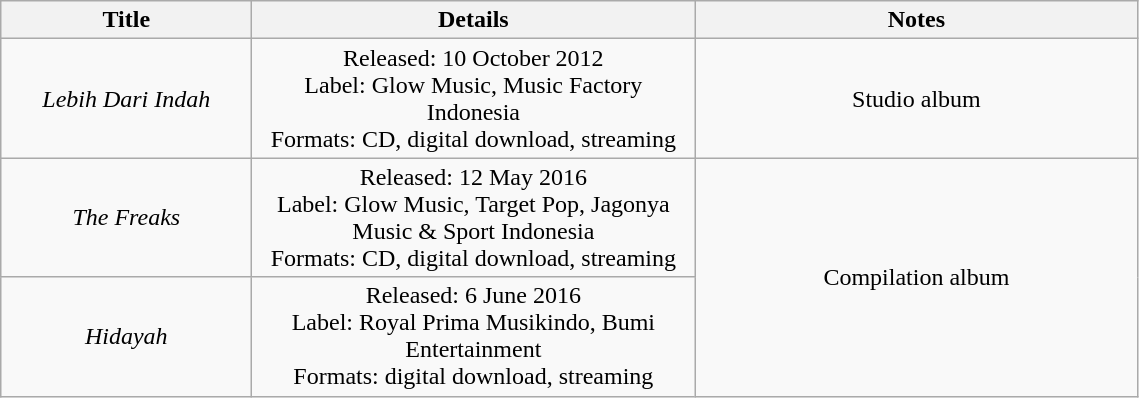<table class="wikitable plainrowheaders" style="text-align:center;">
<tr>
<th scope="col" style="width:10em;">Title</th>
<th scope="col" style="width:18em;">Details</th>
<th scope="col" style="width:18em;">Notes</th>
</tr>
<tr>
<td><em>Lebih Dari Indah</em></td>
<td>Released: 10 October 2012<br>Label: Glow Music, Music Factory Indonesia<br>Formats: CD, digital download, streaming</td>
<td>Studio album</td>
</tr>
<tr>
<td><em>The Freaks</em></td>
<td>Released: 12 May 2016<br>Label: Glow Music, Target Pop, Jagonya Music & Sport Indonesia<br>Formats: CD, digital download, streaming</td>
<td rowspan="2">Compilation album</td>
</tr>
<tr>
<td><em>Hidayah</em></td>
<td>Released: 6 June 2016<br>Label: Royal Prima Musikindo, Bumi Entertainment<br>Formats: digital download, streaming</td>
</tr>
</table>
